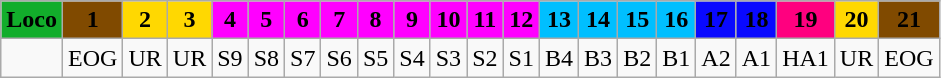<table class="wikitable plainrowheaders unsortable" style="text-align:center">
<tr>
<th scope="col" rowspan="1" style="background:#12ad2b;"><span>Loco</span></th>
<th scope="col" rowspan="1" style="background:#804a00;"><span>1</span></th>
<th scope="col" rowspan="1" style="background:#ffd801;">2</th>
<th scope="col" rowspan="1" style="background:#ffd801;">3</th>
<th scope="col" rowspan="1" style="background:#ff00ff;">4</th>
<th scope="col" rowspan="1" style="background:#ff00ff;">5</th>
<th scope="col" rowspan="1" style="background:#ff00ff;">6</th>
<th scope="col" rowspan="1" style="background:#ff00ff;">7</th>
<th scope="col" rowspan="1" style="background:#ff00ff;">8</th>
<th scope="col" rowspan="1" style="background:#ff00ff;">9</th>
<th scope="col" rowspan="1" style="background:#ff00ff;">10</th>
<th scope="col" rowspan="1" style="background:#ff00ff;">11</th>
<th scope="col" rowspan="1" style="background:#ff00ff;">12</th>
<th scope="col" rowspan="1" style="background:#00bfff;">13</th>
<th scope="col" rowspan="1" style="background:#00bfff;">14</th>
<th scope="col" rowspan="1" style="background:#00bfff;">15</th>
<th scope="col" rowspan="1" style="background:#00bfff;">16</th>
<th scope="col" rowspan="1" style="background:#0909ff;"><span>17</span></th>
<th scope="col" rowspan="1" style="background:#0909ff;"><span>18</span></th>
<th scope="col" rowspan="1" style="background:#ff007f;"><span>19</span></th>
<th scope="col" rowspan="1" style="background:#ffd801;">20</th>
<th scope="col" rowspan="1" style="background:#804a00;"><span>21</span></th>
</tr>
<tr>
<td></td>
<td>EOG</td>
<td>UR</td>
<td>UR</td>
<td>S9</td>
<td>S8</td>
<td>S7</td>
<td>S6</td>
<td>S5</td>
<td>S4</td>
<td>S3</td>
<td>S2</td>
<td>S1</td>
<td>B4</td>
<td>B3</td>
<td>B2</td>
<td>B1</td>
<td>A2</td>
<td>A1</td>
<td>HA1</td>
<td>UR</td>
<td>EOG</td>
</tr>
</table>
